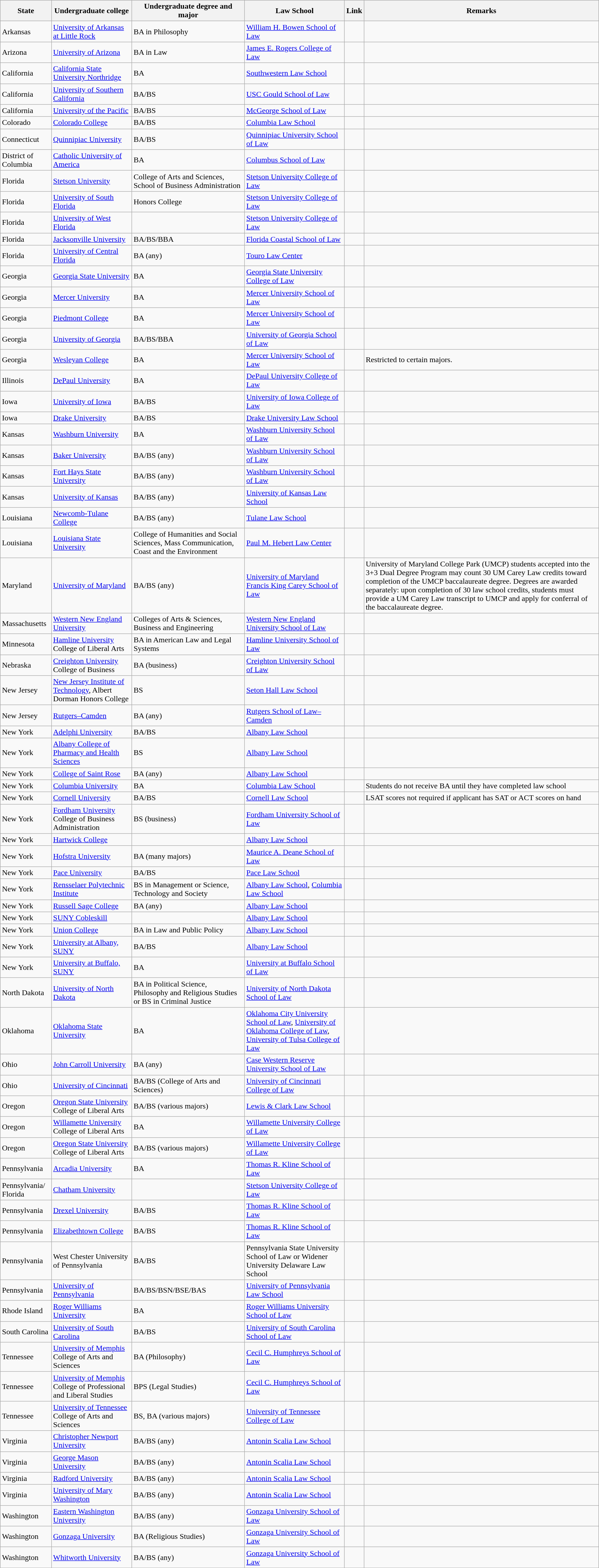<table class="wikitable">
<tr>
<th>State</th>
<th>Undergraduate college</th>
<th>Undergraduate degree and major</th>
<th>Law School</th>
<th>Link</th>
<th>Remarks</th>
</tr>
<tr>
<td>Arkansas</td>
<td><a href='#'>University of Arkansas at Little Rock</a></td>
<td>BA in Philosophy</td>
<td><a href='#'>William H. Bowen School of Law</a></td>
<td></td>
<td></td>
</tr>
<tr>
<td>Arizona</td>
<td><a href='#'>University of Arizona</a></td>
<td>BA in Law</td>
<td><a href='#'>James E. Rogers College of Law</a></td>
<td></td>
<td></td>
</tr>
<tr>
<td>California</td>
<td><a href='#'>California State University Northridge</a></td>
<td>BA</td>
<td><a href='#'>Southwestern Law School</a></td>
<td></td>
<td></td>
</tr>
<tr>
<td>California</td>
<td><a href='#'>University of Southern California</a></td>
<td>BA/BS</td>
<td><a href='#'>USC Gould School of Law</a></td>
<td></td>
<td></td>
</tr>
<tr>
<td>California</td>
<td><a href='#'>University of the Pacific</a></td>
<td>BA/BS</td>
<td><a href='#'>McGeorge School of Law</a></td>
<td></td>
<td></td>
</tr>
<tr>
<td>Colorado</td>
<td><a href='#'>Colorado College</a></td>
<td>BA/BS</td>
<td><a href='#'>Columbia Law School</a></td>
<td></td>
<td></td>
</tr>
<tr>
<td>Connecticut</td>
<td><a href='#'>Quinnipiac University</a></td>
<td>BA/BS</td>
<td><a href='#'>Quinnipiac University School of Law</a></td>
<td></td>
<td></td>
</tr>
<tr>
<td>District of Columbia</td>
<td><a href='#'>Catholic University of America</a></td>
<td>BA</td>
<td><a href='#'>Columbus School of Law</a></td>
<td></td>
<td></td>
</tr>
<tr>
<td>Florida</td>
<td><a href='#'>Stetson University</a></td>
<td>College of Arts and Sciences, School of Business Administration</td>
<td><a href='#'>Stetson University College of Law</a></td>
<td></td>
<td></td>
</tr>
<tr>
<td>Florida</td>
<td><a href='#'>University of South Florida</a></td>
<td>Honors College</td>
<td><a href='#'>Stetson University College of Law</a></td>
<td></td>
<td></td>
</tr>
<tr>
<td>Florida</td>
<td><a href='#'>University of West Florida</a></td>
<td></td>
<td><a href='#'>Stetson University College of Law</a></td>
<td></td>
<td></td>
</tr>
<tr>
<td>Florida</td>
<td><a href='#'>Jacksonville University</a></td>
<td>BA/BS/BBA</td>
<td><a href='#'>Florida Coastal School of Law</a></td>
<td></td>
<td></td>
</tr>
<tr>
<td>Florida</td>
<td><a href='#'>University of Central Florida</a></td>
<td>BA (any)</td>
<td><a href='#'>Touro Law Center</a></td>
<td></td>
<td></td>
</tr>
<tr>
<td>Georgia</td>
<td><a href='#'>Georgia State University</a></td>
<td>BA</td>
<td><a href='#'>Georgia State University College of Law</a></td>
<td></td>
<td></td>
</tr>
<tr>
<td>Georgia</td>
<td><a href='#'>Mercer University</a></td>
<td>BA</td>
<td><a href='#'>Mercer University School of Law</a></td>
<td></td>
<td></td>
</tr>
<tr>
<td>Georgia</td>
<td><a href='#'>Piedmont College</a></td>
<td>BA</td>
<td><a href='#'>Mercer University School of Law</a></td>
<td></td>
<td></td>
</tr>
<tr>
<td>Georgia</td>
<td><a href='#'>University of Georgia</a></td>
<td>BA/BS/BBA</td>
<td><a href='#'>University of Georgia School of Law</a></td>
<td></td>
<td></td>
</tr>
<tr>
<td>Georgia</td>
<td><a href='#'>Wesleyan College</a></td>
<td>BA</td>
<td><a href='#'>Mercer University School of Law</a></td>
<td></td>
<td>Restricted to certain majors.</td>
</tr>
<tr>
<td>Illinois</td>
<td><a href='#'>DePaul University</a></td>
<td>BA</td>
<td><a href='#'>DePaul University College of Law</a></td>
<td></td>
<td></td>
</tr>
<tr>
<td>Iowa</td>
<td><a href='#'>University of Iowa</a></td>
<td>BA/BS</td>
<td><a href='#'>University of Iowa College of Law</a></td>
<td></td>
<td></td>
</tr>
<tr>
<td>Iowa</td>
<td><a href='#'>Drake University</a></td>
<td>BA/BS</td>
<td><a href='#'>Drake University Law School</a></td>
<td></td>
<td></td>
</tr>
<tr>
<td>Kansas</td>
<td><a href='#'>Washburn University</a></td>
<td>BA</td>
<td><a href='#'>Washburn University School of Law</a></td>
<td></td>
<td></td>
</tr>
<tr>
<td>Kansas</td>
<td><a href='#'>Baker University</a></td>
<td>BA/BS (any)</td>
<td><a href='#'>Washburn University School of Law</a></td>
<td></td>
<td></td>
</tr>
<tr>
<td>Kansas</td>
<td><a href='#'>Fort Hays State University</a></td>
<td>BA/BS (any)</td>
<td><a href='#'>Washburn University School of Law</a></td>
<td></td>
<td></td>
</tr>
<tr>
<td>Kansas</td>
<td><a href='#'>University of Kansas</a></td>
<td>BA/BS (any)</td>
<td><a href='#'>University of Kansas Law School</a></td>
<td></td>
<td></td>
</tr>
<tr>
<td>Louisiana</td>
<td><a href='#'>Newcomb-Tulane College</a></td>
<td>BA/BS (any)</td>
<td><a href='#'>Tulane Law School</a></td>
<td></td>
<td></td>
</tr>
<tr>
<td>Louisiana</td>
<td><a href='#'>Louisiana State University</a></td>
<td>College of Humanities and Social Sciences, Mass Communication, Coast and the Environment</td>
<td><a href='#'>Paul M. Hebert Law Center</a></td>
<td></td>
<td></td>
</tr>
<tr>
<td>Maryland</td>
<td><a href='#'>University of Maryland</a></td>
<td>BA/BS (any)</td>
<td><a href='#'>University of Maryland Francis King Carey School of Law</a></td>
<td></td>
<td>University of Maryland College Park (UMCP) students accepted into the 3+3 Dual Degree Program may count 30 UM Carey Law credits toward completion of the UMCP baccalaureate degree. Degrees are awarded separately: upon completion of 30 law school credits, students must provide a UM Carey Law transcript to UMCP and apply for conferral of the baccalaureate degree.</td>
</tr>
<tr>
<td>Massachusetts</td>
<td><a href='#'>Western New England University</a></td>
<td>Colleges of Arts & Sciences, Business and Engineering</td>
<td><a href='#'>Western New England University School of Law</a></td>
<td></td>
<td></td>
</tr>
<tr>
<td>Minnesota</td>
<td><a href='#'>Hamline University</a> College of Liberal Arts</td>
<td>BA in American Law and Legal Systems</td>
<td><a href='#'>Hamline University School of Law</a></td>
<td></td>
</tr>
<tr>
<td>Nebraska</td>
<td><a href='#'>Creighton University</a> College of Business</td>
<td>BA (business)</td>
<td><a href='#'>Creighton University School of Law</a></td>
<td></td>
<td></td>
</tr>
<tr>
<td>New Jersey</td>
<td><a href='#'>New Jersey Institute of Technology</a>, Albert Dorman Honors College</td>
<td>BS</td>
<td><a href='#'>Seton Hall Law School</a></td>
<td></td>
<td></td>
</tr>
<tr>
<td>New Jersey</td>
<td><a href='#'>Rutgers–Camden</a></td>
<td>BA (any)</td>
<td><a href='#'>Rutgers School of Law–Camden</a></td>
<td></td>
<td></td>
</tr>
<tr>
<td>New York</td>
<td><a href='#'>Adelphi University</a></td>
<td>BA/BS</td>
<td><a href='#'>Albany Law School</a></td>
<td></td>
<td></td>
</tr>
<tr>
<td>New York</td>
<td><a href='#'>Albany College of Pharmacy and Health Sciences</a></td>
<td>BS</td>
<td><a href='#'>Albany Law School</a></td>
<td></td>
<td></td>
</tr>
<tr>
<td>New York</td>
<td><a href='#'>College of Saint Rose</a></td>
<td>BA (any)</td>
<td><a href='#'>Albany Law School</a></td>
<td></td>
<td></td>
</tr>
<tr>
<td>New York</td>
<td><a href='#'>Columbia University</a></td>
<td>BA</td>
<td><a href='#'>Columbia Law School</a></td>
<td></td>
<td>Students do not receive BA until they have completed law school</td>
</tr>
<tr>
<td>New York</td>
<td><a href='#'>Cornell University</a></td>
<td>BA/BS</td>
<td><a href='#'>Cornell Law School</a></td>
<td></td>
<td>LSAT scores not required if applicant has SAT or ACT scores on hand</td>
</tr>
<tr>
<td>New York</td>
<td><a href='#'>Fordham University</a> College of Business Administration</td>
<td>BS (business)</td>
<td><a href='#'>Fordham University School of Law</a></td>
<td></td>
<td></td>
</tr>
<tr>
<td>New York</td>
<td><a href='#'>Hartwick College</a></td>
<td></td>
<td><a href='#'>Albany Law School</a></td>
<td></td>
<td></td>
</tr>
<tr>
<td>New York</td>
<td><a href='#'>Hofstra University</a></td>
<td>BA (many majors)</td>
<td><a href='#'>Maurice A. Deane School of Law</a></td>
<td></td>
<td></td>
</tr>
<tr>
<td>New York</td>
<td><a href='#'>Pace University</a></td>
<td>BA/BS</td>
<td><a href='#'>Pace Law School</a></td>
<td></td>
<td></td>
</tr>
<tr>
<td>New York</td>
<td><a href='#'>Rensselaer Polytechnic Institute</a></td>
<td>BS in Management or Science, Technology and Society</td>
<td><a href='#'>Albany Law School</a>, <a href='#'>Columbia Law School</a></td>
<td></td>
<td></td>
</tr>
<tr>
<td>New York</td>
<td><a href='#'>Russell Sage College</a></td>
<td>BA (any)</td>
<td><a href='#'>Albany Law School</a></td>
<td></td>
<td></td>
</tr>
<tr>
<td>New York</td>
<td><a href='#'>SUNY Cobleskill</a></td>
<td></td>
<td><a href='#'>Albany Law School</a></td>
<td></td>
<td></td>
</tr>
<tr>
<td>New York</td>
<td><a href='#'>Union College</a></td>
<td>BA in Law and Public Policy</td>
<td><a href='#'>Albany Law School</a></td>
<td></td>
<td></td>
</tr>
<tr>
<td>New York</td>
<td><a href='#'>University at Albany, SUNY</a></td>
<td>BA/BS</td>
<td><a href='#'>Albany Law School</a></td>
<td></td>
<td></td>
</tr>
<tr>
<td>New York</td>
<td><a href='#'>University at Buffalo, SUNY</a></td>
<td>BA</td>
<td><a href='#'>University at Buffalo School of Law</a></td>
<td></td>
<td></td>
</tr>
<tr>
<td>North Dakota</td>
<td><a href='#'>University of North Dakota</a></td>
<td>BA in Political Science, Philosophy and Religious Studies or BS in Criminal Justice</td>
<td><a href='#'>University of North Dakota School of Law</a></td>
<td></td>
<td></td>
</tr>
<tr>
<td>Oklahoma</td>
<td><a href='#'>Oklahoma State University</a></td>
<td>BA</td>
<td><a href='#'>Oklahoma City University School of Law</a>, <a href='#'>University of Oklahoma College of Law</a>, <a href='#'>University of Tulsa College of Law</a></td>
<td></td>
<td></td>
</tr>
<tr>
<td>Ohio</td>
<td><a href='#'>John Carroll University</a></td>
<td>BA (any)</td>
<td><a href='#'>Case Western Reserve University School of Law</a></td>
<td></td>
<td></td>
</tr>
<tr>
<td>Ohio</td>
<td><a href='#'>University of Cincinnati</a></td>
<td>BA/BS (College of Arts and Sciences)</td>
<td><a href='#'>University of Cincinnati College of Law</a></td>
<td></td>
<td></td>
</tr>
<tr>
<td>Oregon</td>
<td><a href='#'>Oregon State University</a> College of Liberal Arts</td>
<td>BA/BS (various majors)</td>
<td><a href='#'>Lewis & Clark Law School</a></td>
<td></td>
<td></td>
</tr>
<tr>
<td>Oregon</td>
<td><a href='#'>Willamette University</a> College of Liberal Arts</td>
<td>BA</td>
<td><a href='#'>Willamette University College of Law</a></td>
<td></td>
<td></td>
</tr>
<tr>
<td>Oregon</td>
<td><a href='#'>Oregon State University</a> College of Liberal Arts</td>
<td>BA/BS (various majors)</td>
<td><a href='#'>Willamette University College of Law</a></td>
<td></td>
<td></td>
</tr>
<tr>
<td>Pennsylvania</td>
<td><a href='#'>Arcadia University</a></td>
<td>BA</td>
<td><a href='#'>Thomas R. Kline School of Law</a></td>
<td></td>
<td></td>
</tr>
<tr>
<td>Pennsylvania/<br>Florida</td>
<td><a href='#'>Chatham University</a></td>
<td></td>
<td><a href='#'>Stetson University College of Law</a></td>
<td></td>
<td></td>
</tr>
<tr>
<td>Pennsylvania</td>
<td><a href='#'>Drexel University</a></td>
<td>BA/BS</td>
<td><a href='#'>Thomas R. Kline School of Law</a></td>
<td></td>
<td></td>
</tr>
<tr>
<td>Pennsylvania</td>
<td><a href='#'>Elizabethtown College</a></td>
<td>BA/BS</td>
<td><a href='#'>Thomas R. Kline School of Law</a></td>
<td></td>
<td></td>
</tr>
<tr>
<td>Pennsylvania</td>
<td>West Chester University of Pennsylvania</td>
<td>BA/BS</td>
<td>Pennsylvania State University School of Law or Widener University Delaware Law School</td>
<td></td>
<td></td>
</tr>
<tr>
<td>Pennsylvania</td>
<td><a href='#'>University of Pennsylvania</a></td>
<td>BA/BS/BSN/BSE/BAS</td>
<td><a href='#'>University of Pennsylvania Law School</a></td>
<td></td>
<td></td>
</tr>
<tr>
<td>Rhode Island</td>
<td><a href='#'>Roger Williams University</a></td>
<td>BA</td>
<td><a href='#'>Roger Williams University School of Law</a></td>
<td></td>
<td></td>
</tr>
<tr>
<td>South Carolina</td>
<td><a href='#'>University of South Carolina</a></td>
<td>BA/BS</td>
<td><a href='#'>University of South Carolina School of Law</a></td>
<td></td>
<td></td>
</tr>
<tr>
<td>Tennessee</td>
<td><a href='#'>University of Memphis</a> College of Arts and Sciences</td>
<td>BA (Philosophy)</td>
<td><a href='#'>Cecil C. Humphreys School of Law</a></td>
<td></td>
<td></td>
</tr>
<tr>
<td>Tennessee</td>
<td><a href='#'>University of Memphis</a> College of Professional and Liberal Studies</td>
<td>BPS (Legal Studies)</td>
<td><a href='#'>Cecil C. Humphreys School of Law</a></td>
<td></td>
<td></td>
</tr>
<tr>
<td>Tennessee</td>
<td><a href='#'>University of Tennessee</a> College of Arts and Sciences</td>
<td>BS, BA (various majors)</td>
<td><a href='#'>University of Tennessee College of Law</a></td>
<td></td>
<td></td>
</tr>
<tr>
<td>Virginia</td>
<td><a href='#'>Christopher Newport University</a></td>
<td>BA/BS (any)</td>
<td><a href='#'>Antonin Scalia Law School</a></td>
<td></td>
<td></td>
</tr>
<tr>
<td>Virginia</td>
<td><a href='#'>George Mason University</a></td>
<td>BA/BS (any)</td>
<td><a href='#'>Antonin Scalia Law School</a></td>
<td></td>
<td></td>
</tr>
<tr>
<td>Virginia</td>
<td><a href='#'>Radford University</a></td>
<td>BA/BS (any)</td>
<td><a href='#'>Antonin Scalia Law School</a></td>
<td></td>
<td></td>
</tr>
<tr>
<td>Virginia</td>
<td><a href='#'>University of Mary Washington</a></td>
<td>BA/BS (any)</td>
<td><a href='#'>Antonin Scalia Law School</a></td>
<td></td>
<td></td>
</tr>
<tr>
<td>Washington</td>
<td><a href='#'>Eastern Washington University</a></td>
<td>BA/BS (any)</td>
<td><a href='#'>Gonzaga University School of Law</a></td>
<td></td>
<td></td>
</tr>
<tr>
<td>Washington</td>
<td><a href='#'>Gonzaga University</a></td>
<td>BA (Religious Studies)</td>
<td><a href='#'>Gonzaga University School of Law</a></td>
<td></td>
<td></td>
</tr>
<tr>
<td>Washington</td>
<td><a href='#'>Whitworth University</a></td>
<td>BA/BS (any)</td>
<td><a href='#'>Gonzaga University School of Law</a></td>
<td></td>
<td></td>
</tr>
</table>
